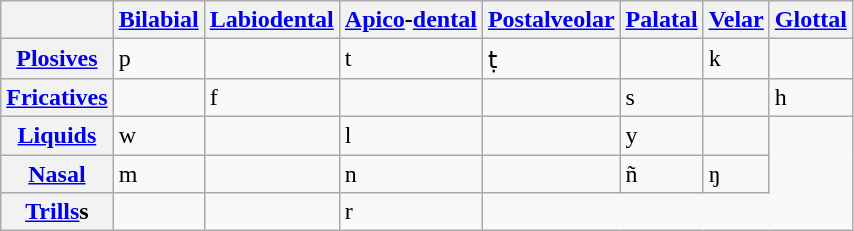<table class=wikitable>
<tr>
<th></th>
<th><a href='#'>Bilabial</a></th>
<th><a href='#'>Labiodental</a></th>
<th><a href='#'>Apico</a>-<a href='#'>dental</a></th>
<th><a href='#'>Postalveolar</a></th>
<th><a href='#'>Palatal</a></th>
<th><a href='#'>Velar</a></th>
<th><a href='#'>Glottal</a></th>
</tr>
<tr>
<th><a href='#'>Plosives</a></th>
<td>p</td>
<td></td>
<td>t</td>
<td>ṭ</td>
<td></td>
<td>k</td>
<td></td>
</tr>
<tr>
<th><a href='#'>Fricatives</a></th>
<td></td>
<td>f</td>
<td></td>
<td></td>
<td>s</td>
<td></td>
<td>h</td>
</tr>
<tr>
<th><a href='#'>Liquids</a></th>
<td>w</td>
<td></td>
<td>l</td>
<td></td>
<td>y</td>
<td></td>
</tr>
<tr>
<th><a href='#'>Nasal</a></th>
<td>m</td>
<td></td>
<td>n</td>
<td></td>
<td>ñ</td>
<td>ŋ</td>
</tr>
<tr>
<th><a href='#'>Trills</a>s</th>
<td></td>
<td></td>
<td>r</td>
</tr>
</table>
